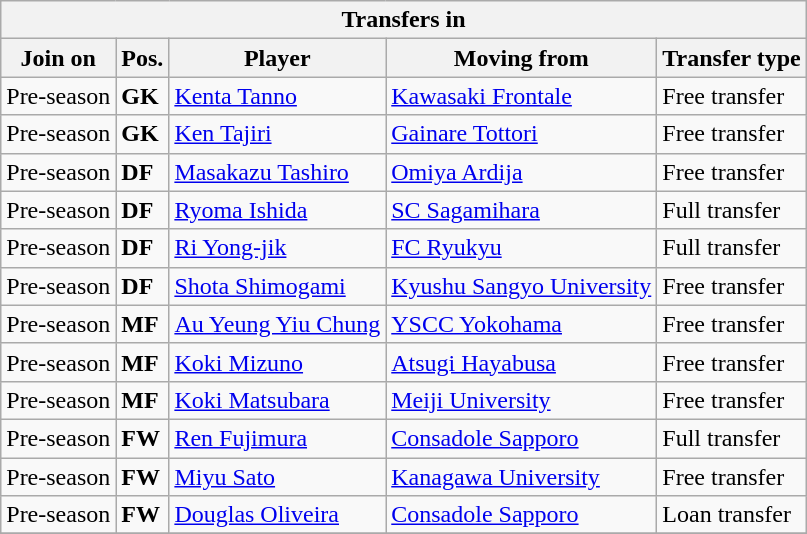<table class="wikitable sortable" style=“text-align:left;>
<tr>
<th colspan="5">Transfers in</th>
</tr>
<tr>
<th>Join on</th>
<th>Pos.</th>
<th>Player</th>
<th>Moving from</th>
<th>Transfer type</th>
</tr>
<tr>
<td>Pre-season</td>
<td><strong>GK</strong></td>
<td> <a href='#'>Kenta Tanno</a></td>
<td> <a href='#'>Kawasaki Frontale</a></td>
<td>Free transfer</td>
</tr>
<tr>
<td>Pre-season</td>
<td><strong>GK</strong></td>
<td> <a href='#'>Ken Tajiri</a></td>
<td> <a href='#'>Gainare Tottori</a></td>
<td>Free transfer</td>
</tr>
<tr>
<td>Pre-season</td>
<td><strong>DF</strong></td>
<td> <a href='#'>Masakazu Tashiro</a></td>
<td> <a href='#'>Omiya Ardija</a></td>
<td>Free transfer</td>
</tr>
<tr>
<td>Pre-season</td>
<td><strong>DF</strong></td>
<td> <a href='#'>Ryoma Ishida</a></td>
<td> <a href='#'>SC Sagamihara</a></td>
<td>Full transfer</td>
</tr>
<tr>
<td>Pre-season</td>
<td><strong>DF</strong></td>
<td> <a href='#'>Ri Yong-jik</a></td>
<td> <a href='#'>FC Ryukyu</a></td>
<td>Full transfer</td>
</tr>
<tr>
<td>Pre-season</td>
<td><strong>DF</strong></td>
<td> <a href='#'>Shota Shimogami</a></td>
<td> <a href='#'>Kyushu Sangyo University</a></td>
<td>Free transfer</td>
</tr>
<tr>
<td>Pre-season</td>
<td><strong>MF</strong></td>
<td> <a href='#'>Au Yeung Yiu Chung</a></td>
<td> <a href='#'>YSCC Yokohama</a></td>
<td>Free transfer</td>
</tr>
<tr>
<td>Pre-season</td>
<td><strong>MF</strong></td>
<td> <a href='#'>Koki Mizuno</a></td>
<td> <a href='#'>Atsugi Hayabusa</a></td>
<td>Free transfer</td>
</tr>
<tr>
<td>Pre-season</td>
<td><strong>MF</strong></td>
<td> <a href='#'>Koki Matsubara</a></td>
<td> <a href='#'>Meiji University</a></td>
<td>Free transfer</td>
</tr>
<tr>
<td>Pre-season</td>
<td><strong>FW</strong></td>
<td> <a href='#'>Ren Fujimura</a></td>
<td> <a href='#'>Consadole Sapporo</a></td>
<td>Full transfer</td>
</tr>
<tr>
<td>Pre-season</td>
<td><strong>FW</strong></td>
<td> <a href='#'>Miyu Sato</a></td>
<td> <a href='#'>Kanagawa University</a></td>
<td>Free transfer</td>
</tr>
<tr>
<td>Pre-season</td>
<td><strong>FW</strong></td>
<td> <a href='#'>Douglas Oliveira</a></td>
<td> <a href='#'>Consadole Sapporo</a></td>
<td>Loan transfer</td>
</tr>
<tr>
</tr>
</table>
